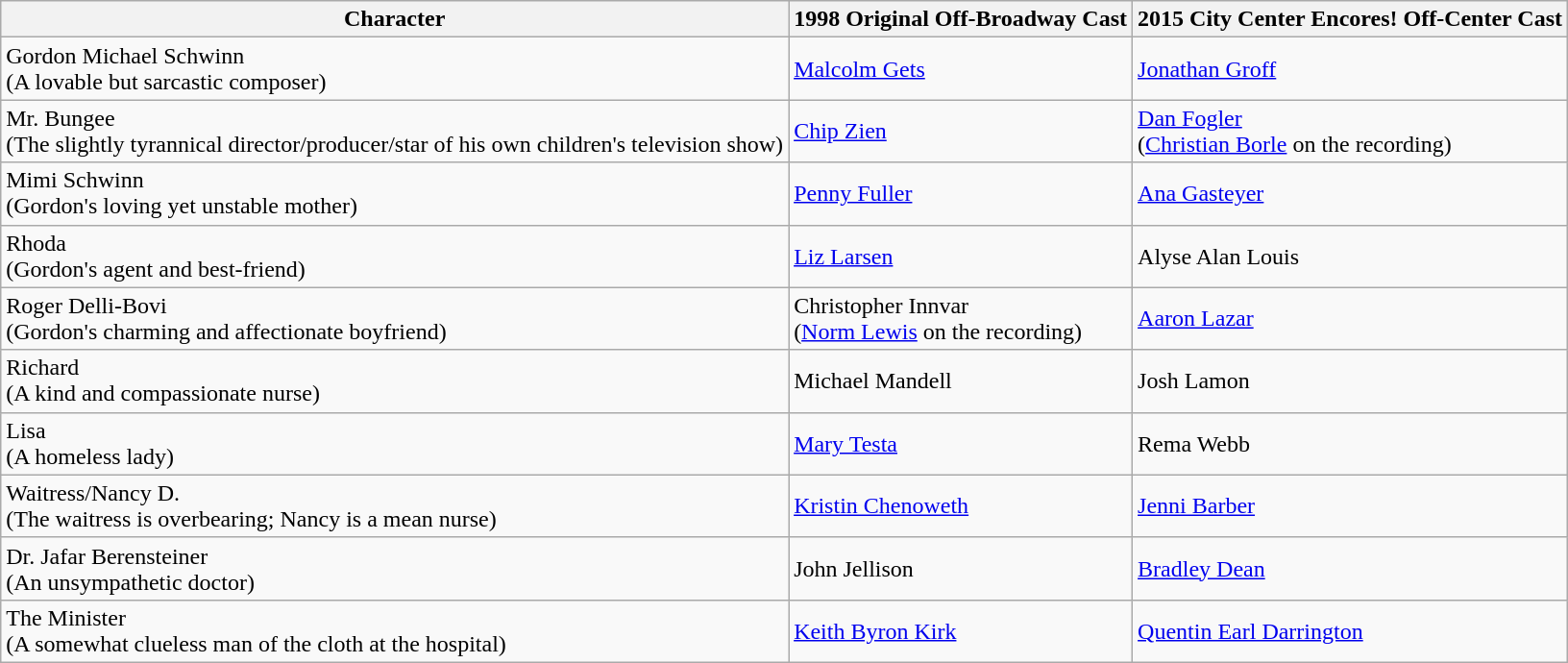<table class="wikitable">
<tr>
<th>Character</th>
<th>1998 Original Off-Broadway Cast</th>
<th>2015 City Center Encores! Off-Center Cast</th>
</tr>
<tr>
<td>Gordon Michael Schwinn<br>(A lovable but sarcastic composer)</td>
<td><a href='#'>Malcolm Gets</a></td>
<td><a href='#'>Jonathan Groff</a></td>
</tr>
<tr>
<td>Mr. Bungee<br>(The slightly tyrannical director/producer/star of his own children's television show)</td>
<td><a href='#'>Chip Zien</a></td>
<td><a href='#'>Dan Fogler</a><br>(<a href='#'>Christian Borle</a> on the recording)</td>
</tr>
<tr>
<td>Mimi Schwinn<br>(Gordon's loving yet unstable mother)</td>
<td><a href='#'>Penny Fuller</a></td>
<td><a href='#'>Ana Gasteyer</a></td>
</tr>
<tr>
<td>Rhoda<br>(Gordon's agent and best-friend)</td>
<td><a href='#'>Liz Larsen</a></td>
<td>Alyse Alan Louis</td>
</tr>
<tr>
<td>Roger Delli-Bovi<br>(Gordon's charming and affectionate boyfriend)</td>
<td>Christopher Innvar<br>(<a href='#'>Norm Lewis</a> on the recording)</td>
<td><a href='#'>Aaron Lazar</a></td>
</tr>
<tr>
<td>Richard<br>(A kind and compassionate nurse)</td>
<td>Michael Mandell</td>
<td>Josh Lamon</td>
</tr>
<tr>
<td>Lisa<br>(A homeless lady)</td>
<td><a href='#'>Mary Testa</a></td>
<td>Rema Webb</td>
</tr>
<tr>
<td>Waitress/Nancy D.<br>(The waitress is overbearing; Nancy is a mean nurse)</td>
<td><a href='#'>Kristin Chenoweth</a></td>
<td><a href='#'>Jenni Barber</a></td>
</tr>
<tr>
<td>Dr. Jafar Berensteiner<br>(An unsympathetic doctor)</td>
<td>John Jellison</td>
<td><a href='#'>Bradley Dean</a></td>
</tr>
<tr>
<td>The Minister<br>(A somewhat clueless man of the cloth at the hospital)</td>
<td><a href='#'>Keith Byron Kirk</a></td>
<td><a href='#'>Quentin Earl Darrington</a></td>
</tr>
</table>
